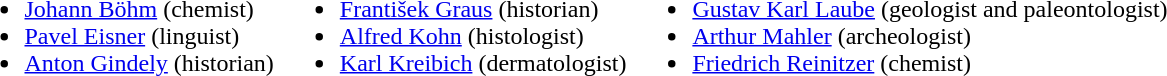<table border="0">
<tr>
<td valign="top"><br><ul><li><a href='#'>Johann Böhm</a> (chemist)</li><li><a href='#'>Pavel Eisner</a> (linguist)</li><li><a href='#'>Anton Gindely</a> (historian)</li></ul></td>
<td valign="top"><br><ul><li><a href='#'>František Graus</a> (historian)</li><li><a href='#'>Alfred Kohn</a> (histologist)</li><li><a href='#'>Karl Kreibich</a> (dermatologist)</li></ul></td>
<td valign="top"><br><ul><li><a href='#'>Gustav Karl Laube</a> (geologist and paleontologist)</li><li><a href='#'>Arthur Mahler</a> (archeologist)</li><li><a href='#'>Friedrich Reinitzer</a> (chemist)</li></ul></td>
</tr>
</table>
